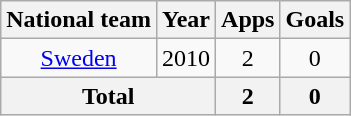<table class="wikitable" style="text-align:center;">
<tr>
<th>National team</th>
<th>Year</th>
<th>Apps</th>
<th>Goals</th>
</tr>
<tr>
<td rowspan=1><a href='#'>Sweden</a></td>
<td>2010</td>
<td>2</td>
<td>0</td>
</tr>
<tr>
<th colspan=2>Total</th>
<th>2</th>
<th>0</th>
</tr>
</table>
